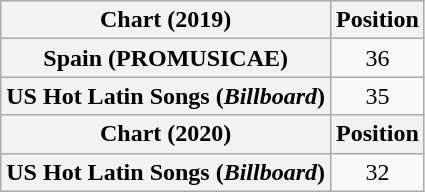<table class="wikitable plainrowheaders" style="text-align:center">
<tr>
<th scope="col">Chart (2019)</th>
<th scope="col">Position</th>
</tr>
<tr>
<th scope="row">Spain (PROMUSICAE)</th>
<td>36</td>
</tr>
<tr>
<th scope="row">US Hot Latin Songs (<em>Billboard</em>)</th>
<td>35</td>
</tr>
<tr>
<th scope="col">Chart (2020)</th>
<th scope="col">Position</th>
</tr>
<tr>
<th scope="row">US Hot Latin Songs (<em>Billboard</em>)</th>
<td>32</td>
</tr>
</table>
